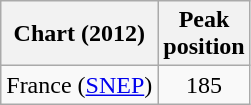<table class="wikitable">
<tr>
<th>Chart (2012)</th>
<th>Peak<br>position</th>
</tr>
<tr>
<td>France (<a href='#'>SNEP</a>)</td>
<td style="text-align:center;">185</td>
</tr>
</table>
